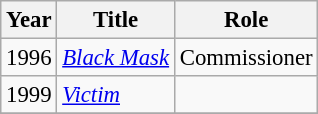<table class="wikitable" style="font-size: 95%;">
<tr>
<th>Year</th>
<th>Title</th>
<th>Role</th>
</tr>
<tr>
<td>1996</td>
<td><em><a href='#'>Black Mask</a></em></td>
<td>Commissioner</td>
</tr>
<tr>
<td>1999</td>
<td><em><a href='#'>Victim</a></em></td>
<td></td>
</tr>
<tr>
</tr>
</table>
